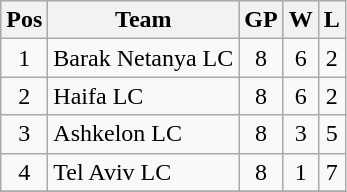<table class="wikitable">
<tr style="background:#cccccc;">
<th>Pos</th>
<th>Team</th>
<th>GP</th>
<th>W</th>
<th>L</th>
</tr>
<tr>
<td align=center>1</td>
<td>Barak Netanya LC</td>
<td align=center>8</td>
<td align=center>6</td>
<td align=center>2</td>
</tr>
<tr>
<td align=center>2</td>
<td>Haifa LC</td>
<td align=center>8</td>
<td align=center>6</td>
<td align=center>2</td>
</tr>
<tr>
<td align=center>3</td>
<td>Ashkelon LC</td>
<td align=center>8</td>
<td align=center>3</td>
<td align=center>5</td>
</tr>
<tr>
<td align=center>4</td>
<td>Tel Aviv LC</td>
<td align=center>8</td>
<td align=center>1</td>
<td align=center>7</td>
</tr>
<tr>
</tr>
</table>
